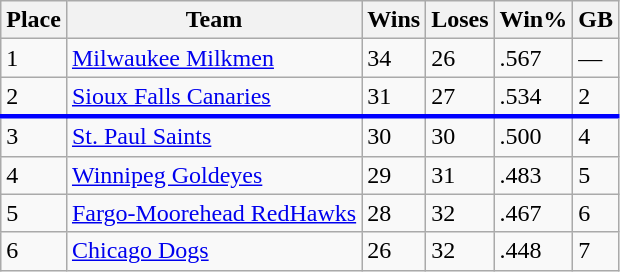<table class="wikitable">
<tr>
<th>Place</th>
<th>Team</th>
<th>Wins</th>
<th>Loses</th>
<th>Win%</th>
<th>GB</th>
</tr>
<tr>
<td>1</td>
<td><a href='#'>Milwaukee Milkmen</a></td>
<td>34</td>
<td>26</td>
<td>.567</td>
<td>—</td>
</tr>
<tr>
<td>2</td>
<td><a href='#'>Sioux Falls Canaries</a></td>
<td>31</td>
<td>27</td>
<td>.534</td>
<td>2</td>
</tr>
<tr |- style="border-top:3px solid blue;">
<td>3</td>
<td><a href='#'>St. Paul Saints</a></td>
<td>30</td>
<td>30</td>
<td>.500</td>
<td>4</td>
</tr>
<tr>
<td>4</td>
<td><a href='#'>Winnipeg Goldeyes</a></td>
<td>29</td>
<td>31</td>
<td>.483</td>
<td>5</td>
</tr>
<tr>
<td>5</td>
<td><a href='#'>Fargo-Moorehead RedHawks</a></td>
<td>28</td>
<td>32</td>
<td>.467</td>
<td>6</td>
</tr>
<tr>
<td>6</td>
<td><a href='#'>Chicago Dogs</a></td>
<td>26</td>
<td>32</td>
<td>.448</td>
<td>7</td>
</tr>
</table>
